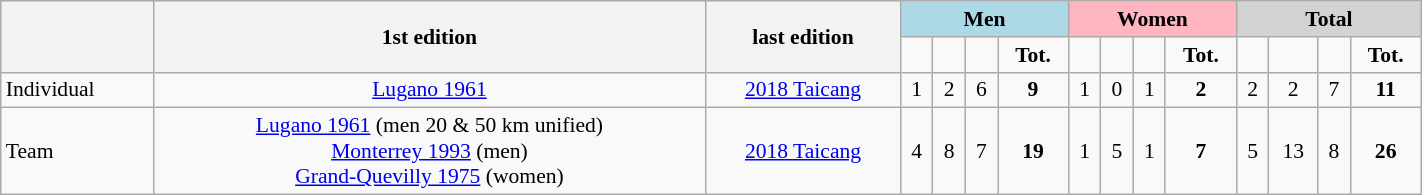<table class="wikitable" width=75% style="font-size:90%; text-align:center;">
<tr>
<th rowspan=2></th>
<th rowspan=2>1st edition</th>
<th rowspan=2>last edition</th>
<th colspan=4; style="background-color:lightblue">Men</th>
<th colspan=4; style="background-color:lightpink">Women</th>
<th colspan=4; style="background-color:lightgrey">Total</th>
</tr>
<tr>
<td></td>
<td></td>
<td></td>
<td><strong>Tot.</strong></td>
<td></td>
<td></td>
<td></td>
<td><strong>Tot.</strong></td>
<td></td>
<td></td>
<td></td>
<td><strong>Tot.</strong></td>
</tr>
<tr>
<td align=left>Individual</td>
<td><a href='#'>Lugano 1961</a></td>
<td><a href='#'>2018 Taicang</a></td>
<td>1</td>
<td>2</td>
<td>6</td>
<td><strong>9</strong></td>
<td>1</td>
<td>0</td>
<td>1</td>
<td><strong>2</strong></td>
<td>2</td>
<td>2</td>
<td>7</td>
<td><strong>11</strong></td>
</tr>
<tr>
<td align=left>Team</td>
<td><a href='#'>Lugano 1961</a> (men 20 & 50 km unified)<br><a href='#'>Monterrey 1993</a> (men)<br><a href='#'>Grand-Quevilly 1975</a> (women)</td>
<td><a href='#'>2018 Taicang</a></td>
<td>4</td>
<td>8</td>
<td>7</td>
<td><strong>19</strong></td>
<td>1</td>
<td>5</td>
<td>1</td>
<td><strong>7</strong></td>
<td>5</td>
<td>13</td>
<td>8</td>
<td><strong>26</strong></td>
</tr>
</table>
